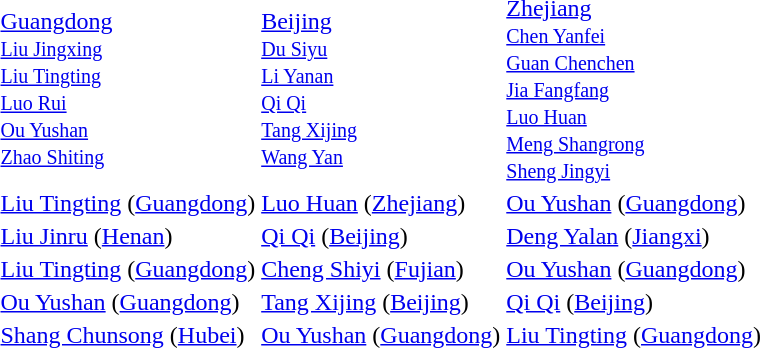<table>
<tr>
<td></td>
<td><a href='#'>Guangdong</a> <br><small> <a href='#'>Liu Jingxing</a> <br> <a href='#'>Liu Tingting</a> <br> <a href='#'>Luo Rui</a> <br> <a href='#'>Ou Yushan</a> <br> <a href='#'>Zhao Shiting</a></small></td>
<td><a href='#'>Beijing</a> <br><small> <a href='#'>Du Siyu</a> <br> <a href='#'>Li Yanan</a> <br> <a href='#'>Qi Qi</a> <br> <a href='#'>Tang Xijing</a> <br> <a href='#'>Wang Yan</a></small></td>
<td><a href='#'>Zhejiang</a> <br><small> <a href='#'>Chen Yanfei</a> <br> <a href='#'>Guan Chenchen</a> <br> <a href='#'>Jia Fangfang</a> <br> <a href='#'>Luo Huan</a> <br> <a href='#'>Meng Shangrong</a> <br> <a href='#'>Sheng Jingyi</a></small></td>
</tr>
<tr>
<td></td>
<td><a href='#'>Liu Tingting</a> (<a href='#'>Guangdong</a>)</td>
<td><a href='#'>Luo Huan</a> (<a href='#'>Zhejiang</a>)</td>
<td><a href='#'>Ou Yushan</a> (<a href='#'>Guangdong</a>)</td>
</tr>
<tr>
<td></td>
<td><a href='#'>Liu Jinru</a> (<a href='#'>Henan</a>)</td>
<td><a href='#'>Qi Qi</a> (<a href='#'>Beijing</a>)</td>
<td><a href='#'>Deng Yalan</a> (<a href='#'>Jiangxi</a>)</td>
</tr>
<tr>
<td></td>
<td><a href='#'>Liu Tingting</a> (<a href='#'>Guangdong</a>)</td>
<td><a href='#'>Cheng Shiyi</a> (<a href='#'>Fujian</a>)</td>
<td><a href='#'>Ou Yushan</a> (<a href='#'>Guangdong</a>)</td>
</tr>
<tr>
<td></td>
<td><a href='#'>Ou Yushan</a> (<a href='#'>Guangdong</a>)</td>
<td><a href='#'>Tang Xijing</a> (<a href='#'>Beijing</a>)</td>
<td><a href='#'>Qi Qi</a> (<a href='#'>Beijing</a>)</td>
</tr>
<tr>
<td></td>
<td><a href='#'>Shang Chunsong</a> (<a href='#'>Hubei</a>)</td>
<td><a href='#'>Ou Yushan</a> (<a href='#'>Guangdong</a>)</td>
<td><a href='#'>Liu Tingting</a> (<a href='#'>Guangdong</a>)</td>
</tr>
</table>
